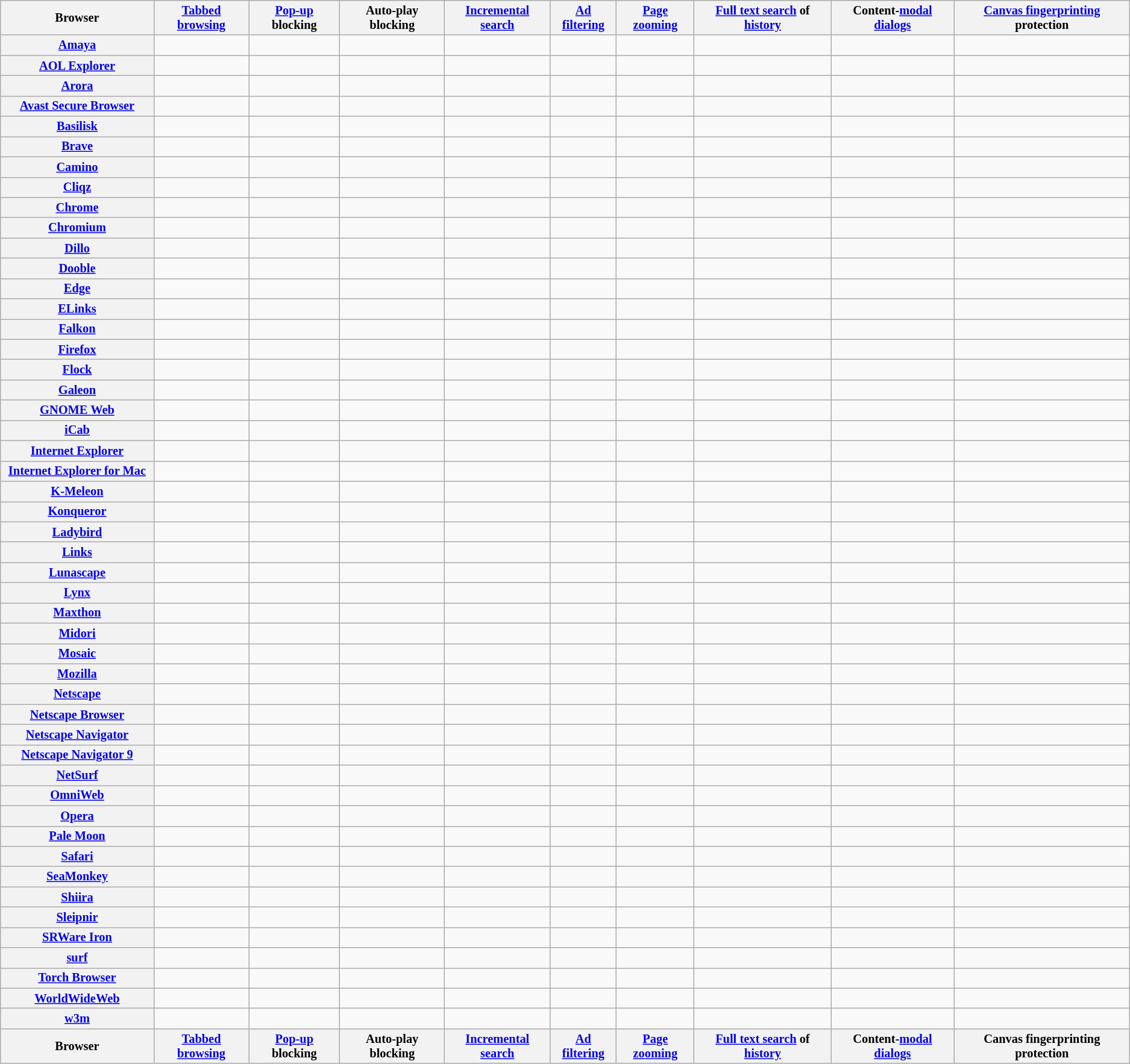<table class="wikitable sortable sort-under sticky-header" style="font-size: 85%; text-align: center; width: auto;">
<tr>
<th style="width:12em">Browser</th>
<th><a href='#'>Tabbed browsing</a></th>
<th><a href='#'>Pop-up</a> blocking</th>
<th>Auto-play blocking</th>
<th><a href='#'>Incremental search</a></th>
<th><a href='#'>Ad filtering</a></th>
<th><a href='#'>Page zooming</a></th>
<th><a href='#'>Full text search</a> of <a href='#'>history</a></th>
<th>Content-<a href='#'>modal</a> <a href='#'>dialogs</a></th>
<th><a href='#'>Canvas fingerprinting</a> protection</th>
</tr>
<tr>
<th><a href='#'>Amaya</a></th>
<td></td>
<td></td>
<td></td>
<td></td>
<td></td>
<td></td>
<td></td>
<td></td>
<td></td>
</tr>
<tr>
<th><a href='#'>AOL Explorer</a></th>
<td></td>
<td></td>
<td></td>
<td></td>
<td></td>
<td></td>
<td></td>
<td></td>
<td></td>
</tr>
<tr>
<th><a href='#'>Arora</a></th>
<td></td>
<td></td>
<td></td>
<td></td>
<td></td>
<td></td>
<td></td>
<td></td>
<td></td>
</tr>
<tr>
<th><a href='#'>Avast Secure Browser</a></th>
<td></td>
<td></td>
<td></td>
<td></td>
<td></td>
<td></td>
<td></td>
<td></td>
<td></td>
</tr>
<tr>
<th><a href='#'>Basilisk</a></th>
<td></td>
<td></td>
<td></td>
<td></td>
<td></td>
<td></td>
<td></td>
<td></td>
<td></td>
</tr>
<tr>
<th><a href='#'>Brave</a></th>
<td></td>
<td></td>
<td></td>
<td></td>
<td></td>
<td></td>
<td></td>
<td></td>
<td></td>
</tr>
<tr>
<th><a href='#'>Camino</a></th>
<td></td>
<td></td>
<td></td>
<td></td>
<td></td>
<td></td>
<td></td>
<td></td>
<td></td>
</tr>
<tr>
<th><a href='#'>Cliqz</a></th>
<td></td>
<td></td>
<td></td>
<td></td>
<td></td>
<td></td>
<td></td>
<td></td>
<td></td>
</tr>
<tr>
<th><a href='#'>Chrome</a></th>
<td></td>
<td></td>
<td></td>
<td></td>
<td></td>
<td></td>
<td></td>
<td></td>
<td></td>
</tr>
<tr>
<th><a href='#'>Chromium</a></th>
<td></td>
<td></td>
<td></td>
<td></td>
<td></td>
<td></td>
<td></td>
<td></td>
<td></td>
</tr>
<tr>
<th><a href='#'>Dillo</a></th>
<td></td>
<td></td>
<td></td>
<td></td>
<td></td>
<td></td>
<td></td>
<td></td>
<td></td>
</tr>
<tr>
<th><a href='#'>Dooble</a></th>
<td></td>
<td></td>
<td></td>
<td></td>
<td></td>
<td></td>
<td></td>
<td></td>
<td></td>
</tr>
<tr>
<th><a href='#'>Edge</a></th>
<td></td>
<td></td>
<td></td>
<td></td>
<td></td>
<td></td>
<td></td>
<td></td>
<td></td>
</tr>
<tr>
<th><a href='#'>ELinks</a></th>
<td></td>
<td></td>
<td></td>
<td></td>
<td></td>
<td></td>
<td></td>
<td></td>
<td></td>
</tr>
<tr>
<th><a href='#'>Falkon</a></th>
<td></td>
<td></td>
<td></td>
<td></td>
<td></td>
<td></td>
<td></td>
<td></td>
<td></td>
</tr>
<tr>
<th><a href='#'>Firefox</a></th>
<td></td>
<td></td>
<td></td>
<td></td>
<td></td>
<td></td>
<td></td>
<td></td>
<td></td>
</tr>
<tr>
<th><a href='#'>Flock</a></th>
<td></td>
<td></td>
<td></td>
<td></td>
<td></td>
<td></td>
<td></td>
<td></td>
<td></td>
</tr>
<tr>
<th><a href='#'>Galeon</a></th>
<td></td>
<td></td>
<td></td>
<td></td>
<td></td>
<td></td>
<td></td>
<td></td>
<td></td>
</tr>
<tr>
<th><a href='#'>GNOME Web</a></th>
<td></td>
<td></td>
<td></td>
<td></td>
<td></td>
<td></td>
<td></td>
<td></td>
<td></td>
</tr>
<tr>
<th><a href='#'>iCab</a></th>
<td></td>
<td></td>
<td></td>
<td></td>
<td></td>
<td></td>
<td></td>
<td></td>
<td></td>
</tr>
<tr>
<th><a href='#'>Internet Explorer</a></th>
<td></td>
<td></td>
<td></td>
<td></td>
<td></td>
<td></td>
<td></td>
<td></td>
<td></td>
</tr>
<tr>
<th><a href='#'>Internet Explorer for Mac</a></th>
<td></td>
<td></td>
<td></td>
<td></td>
<td></td>
<td></td>
<td></td>
<td></td>
<td></td>
</tr>
<tr>
<th><a href='#'>K-Meleon</a></th>
<td></td>
<td></td>
<td></td>
<td></td>
<td></td>
<td></td>
<td></td>
<td></td>
<td></td>
</tr>
<tr>
<th><a href='#'>Konqueror</a></th>
<td></td>
<td></td>
<td></td>
<td></td>
<td></td>
<td></td>
<td></td>
<td></td>
<td></td>
</tr>
<tr>
<th><a href='#'>Ladybird</a></th>
<td></td>
<td></td>
<td></td>
<td></td>
<td></td>
<td></td>
<td></td>
<td></td>
<td></td>
</tr>
<tr>
<th><a href='#'>Links</a></th>
<td></td>
<td></td>
<td></td>
<td></td>
<td></td>
<td></td>
<td></td>
<td></td>
<td></td>
</tr>
<tr>
<th><a href='#'>Lunascape</a></th>
<td></td>
<td></td>
<td></td>
<td></td>
<td></td>
<td></td>
<td></td>
<td></td>
<td></td>
</tr>
<tr>
<th><a href='#'>Lynx</a></th>
<td></td>
<td></td>
<td></td>
<td></td>
<td></td>
<td></td>
<td></td>
<td></td>
<td></td>
</tr>
<tr>
<th><a href='#'>Maxthon</a></th>
<td></td>
<td></td>
<td></td>
<td></td>
<td></td>
<td></td>
<td></td>
<td></td>
<td></td>
</tr>
<tr>
<th><a href='#'>Midori</a></th>
<td></td>
<td></td>
<td></td>
<td></td>
<td></td>
<td></td>
<td></td>
<td></td>
<td></td>
</tr>
<tr>
<th><a href='#'>Mosaic</a></th>
<td></td>
<td></td>
<td></td>
<td></td>
<td></td>
<td></td>
<td></td>
<td></td>
<td></td>
</tr>
<tr>
<th><a href='#'>Mozilla</a></th>
<td></td>
<td></td>
<td></td>
<td></td>
<td></td>
<td></td>
<td></td>
<td></td>
<td></td>
</tr>
<tr>
<th><a href='#'>Netscape</a></th>
<td></td>
<td></td>
<td></td>
<td></td>
<td></td>
<td></td>
<td></td>
<td></td>
<td></td>
</tr>
<tr>
<th><a href='#'>Netscape Browser</a></th>
<td></td>
<td></td>
<td></td>
<td></td>
<td></td>
<td></td>
<td></td>
<td></td>
<td></td>
</tr>
<tr>
<th><a href='#'>Netscape Navigator</a></th>
<td></td>
<td></td>
<td></td>
<td></td>
<td></td>
<td></td>
<td></td>
<td></td>
<td></td>
</tr>
<tr>
<th><a href='#'>Netscape Navigator 9</a></th>
<td></td>
<td></td>
<td></td>
<td></td>
<td></td>
<td></td>
<td></td>
<td></td>
<td></td>
</tr>
<tr>
<th><a href='#'>NetSurf</a></th>
<td></td>
<td></td>
<td></td>
<td></td>
<td></td>
<td></td>
<td></td>
<td></td>
<td></td>
</tr>
<tr>
<th><a href='#'>OmniWeb</a></th>
<td></td>
<td></td>
<td></td>
<td></td>
<td></td>
<td></td>
<td></td>
<td></td>
<td></td>
</tr>
<tr>
<th><a href='#'>Opera</a></th>
<td></td>
<td></td>
<td></td>
<td></td>
<td></td>
<td></td>
<td></td>
<td></td>
<td></td>
</tr>
<tr>
<th><a href='#'>Pale Moon</a></th>
<td></td>
<td></td>
<td></td>
<td></td>
<td></td>
<td></td>
<td></td>
<td></td>
<td></td>
</tr>
<tr>
<th><a href='#'>Safari</a></th>
<td></td>
<td></td>
<td></td>
<td></td>
<td></td>
<td></td>
<td></td>
<td></td>
<td></td>
</tr>
<tr>
<th><a href='#'>SeaMonkey</a></th>
<td></td>
<td></td>
<td></td>
<td></td>
<td></td>
<td> </td>
<td></td>
<td></td>
<td></td>
</tr>
<tr>
<th><a href='#'>Shiira</a></th>
<td></td>
<td></td>
<td></td>
<td></td>
<td></td>
<td></td>
<td></td>
<td></td>
<td></td>
</tr>
<tr>
<th><a href='#'>Sleipnir</a></th>
<td></td>
<td></td>
<td></td>
<td></td>
<td></td>
<td></td>
<td></td>
<td></td>
<td></td>
</tr>
<tr>
<th><a href='#'>SRWare Iron</a></th>
<td></td>
<td></td>
<td></td>
<td></td>
<td></td>
<td></td>
<td></td>
<td></td>
<td></td>
</tr>
<tr>
<th><a href='#'>surf</a></th>
<td></td>
<td></td>
<td></td>
<td></td>
<td></td>
<td></td>
<td></td>
<td></td>
<td></td>
</tr>
<tr>
<th><a href='#'>Torch Browser</a></th>
<td></td>
<td></td>
<td></td>
<td></td>
<td></td>
<td></td>
<td></td>
<td></td>
<td></td>
</tr>
<tr>
<th><a href='#'>WorldWideWeb</a></th>
<td></td>
<td></td>
<td></td>
<td></td>
<td></td>
<td></td>
<td></td>
<td></td>
<td></td>
</tr>
<tr>
<th><a href='#'>w3m</a></th>
<td></td>
<td></td>
<td></td>
<td></td>
<td></td>
<td></td>
<td></td>
<td></td>
<td></td>
</tr>
<tr class="sortbottom">
<th>Browser</th>
<th><a href='#'>Tabbed browsing</a></th>
<th><a href='#'>Pop-up</a> blocking</th>
<th>Auto-play blocking</th>
<th><a href='#'>Incremental search</a></th>
<th><a href='#'>Ad filtering</a></th>
<th><a href='#'>Page zooming</a></th>
<th><a href='#'>Full text search</a> of <a href='#'>history</a></th>
<th>Content-<a href='#'>modal</a> <a href='#'>dialogs</a></th>
<th>Canvas fingerprinting protection</th>
</tr>
</table>
